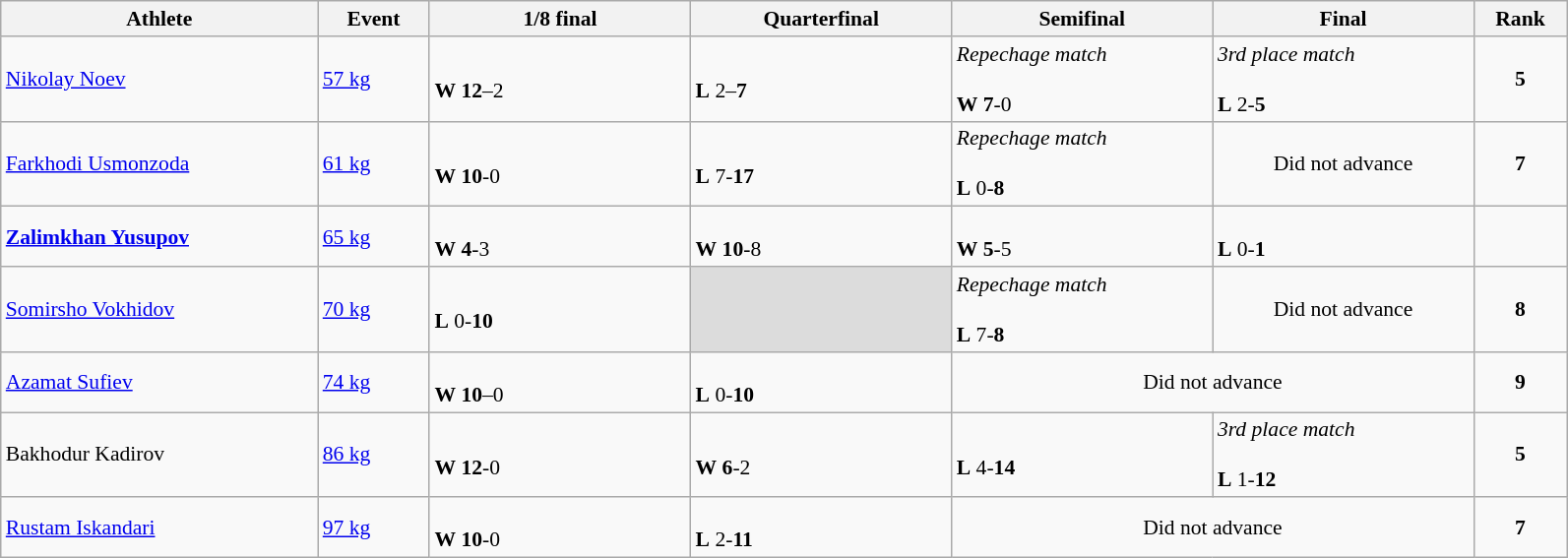<table class="wikitable" width="84%" style="text-align:left; font-size:90%">
<tr>
<th width="17%">Athlete</th>
<th width="6%">Event</th>
<th width="14%">1/8 final</th>
<th width="14%">Quarterfinal</th>
<th width="14%">Semifinal</th>
<th width="14%">Final</th>
<th width="5%">Rank</th>
</tr>
<tr>
<td><a href='#'>Nikolay Noev</a></td>
<td><a href='#'>57 kg</a></td>
<td><br><strong>W</strong> <strong>12</strong>–2</td>
<td><br><strong>L</strong> 2–<strong>7</strong></td>
<td><em> Repechage match</em><br><br><strong>W</strong>  <strong>7</strong>-0 <strong></strong></td>
<td><em> 3rd place match</em><br><br><strong>L</strong> 2-<strong>5</strong></td>
<td align=center><strong>5</strong></td>
</tr>
<tr>
<td><a href='#'>Farkhodi Usmonzoda</a></td>
<td><a href='#'>61 kg</a></td>
<td><br><strong>W</strong> <strong>10</strong>-0</td>
<td><br><strong>L</strong> 7-<strong>17</strong></td>
<td><em> Repechage match</em><br><br><strong>L</strong>  0-<strong>8</strong></td>
<td align=center>Did not advance</td>
<td align=center><strong>7</strong></td>
</tr>
<tr>
<td><strong><a href='#'>Zalimkhan Yusupov</a></strong></td>
<td><a href='#'>65 kg</a></td>
<td><br><strong>W</strong> <strong>4</strong>-3</td>
<td><br><strong>W</strong> <strong>10</strong>-8</td>
<td><br><strong>W</strong> <strong>5</strong>-5</td>
<td><br><strong>L</strong> 0-<strong>1</strong></td>
<td align=center><strong></strong></td>
</tr>
<tr>
<td><a href='#'>Somirsho Vokhidov</a></td>
<td><a href='#'>70 kg</a></td>
<td><br><strong>L</strong> 0-<strong>10</strong></td>
<td bgcolor=#DCDCDC></td>
<td><em> Repechage match</em><br><br><strong>L</strong> 7-<strong>8</strong></td>
<td align=center>Did not advance</td>
<td align=center><strong>8</strong></td>
</tr>
<tr>
<td><a href='#'>Azamat Sufiev</a></td>
<td><a href='#'>74 kg</a></td>
<td><br><strong>W</strong> <strong>10</strong>–0</td>
<td><br><strong>L</strong> 0-<strong>10</strong></td>
<td align=center colspan=2>Did not advance</td>
<td align=center><strong>9</strong></td>
</tr>
<tr>
<td>Bakhodur Kadirov</td>
<td><a href='#'>86 kg</a></td>
<td><br> <strong>W</strong> <strong>12</strong>-0</td>
<td><br> <strong>W</strong> <strong>6</strong>-2</td>
<td><br> <strong>L</strong> 4-<strong>14</strong></td>
<td><em> 3rd place match</em><br><br><strong>L</strong> 1-<strong>12</strong></td>
<td align=center><strong>5</strong></td>
</tr>
<tr>
<td><a href='#'>Rustam Iskandari</a></td>
<td><a href='#'>97 kg</a></td>
<td><br><strong>W</strong> <strong>10</strong>-0</td>
<td><br><strong>L</strong> 2-<strong>11</strong></td>
<td align=center colspan=2>Did not advance</td>
<td align=center><strong>7</strong></td>
</tr>
</table>
